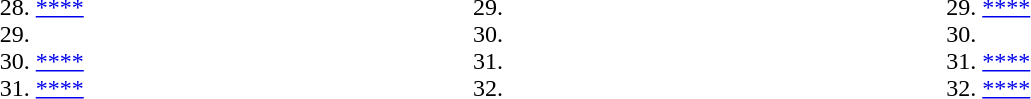<table border="0" width="100%" style="table-layout: fixed">
<tr>
<td style="padding-right:10px"><br><br><br><br></td>
<td><br><span>28.  <a href='#'>****</a> </span><br><span>29. </span><br><span>30.  <a href='#'>****</a> </span><br><span>31.  <a href='#'>****</a> </span></td>
<td><br><span>29. </span><br><span>30. </span><br><span>31. </span><br><span>32. </span></td>
<td><br><span>29.  <a href='#'>****</a> </span><br><span>30. </span><br><span>31.  <a href='#'>****</a> </span><br><span>32.  <a href='#'>****</a> </span></td>
</tr>
</table>
